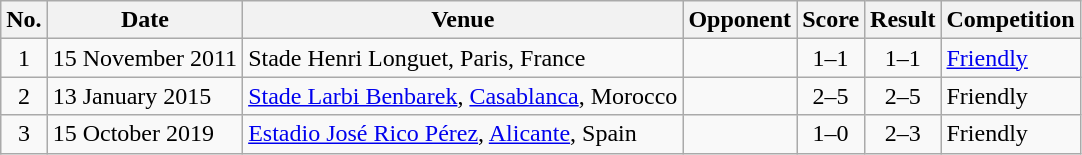<table class="wikitable sortable">
<tr>
<th scope="col">No.</th>
<th scope="col">Date</th>
<th scope="col">Venue</th>
<th scope="col">Opponent</th>
<th scope="col">Score</th>
<th scope="col">Result</th>
<th scope="col">Competition</th>
</tr>
<tr>
<td align="center">1</td>
<td>15 November 2011</td>
<td>Stade Henri Longuet, Paris, France</td>
<td></td>
<td align=center>1–1</td>
<td align="center">1–1</td>
<td><a href='#'>Friendly</a></td>
</tr>
<tr>
<td align="center">2</td>
<td>13 January 2015</td>
<td><a href='#'>Stade Larbi Benbarek</a>, <a href='#'>Casablanca</a>, Morocco</td>
<td></td>
<td align="center">2–5</td>
<td align="center">2–5</td>
<td>Friendly</td>
</tr>
<tr>
<td align="center">3</td>
<td>15 October 2019</td>
<td><a href='#'>Estadio José Rico Pérez</a>, <a href='#'>Alicante</a>, Spain</td>
<td></td>
<td align="center">1–0</td>
<td align="center">2–3</td>
<td>Friendly</td>
</tr>
</table>
